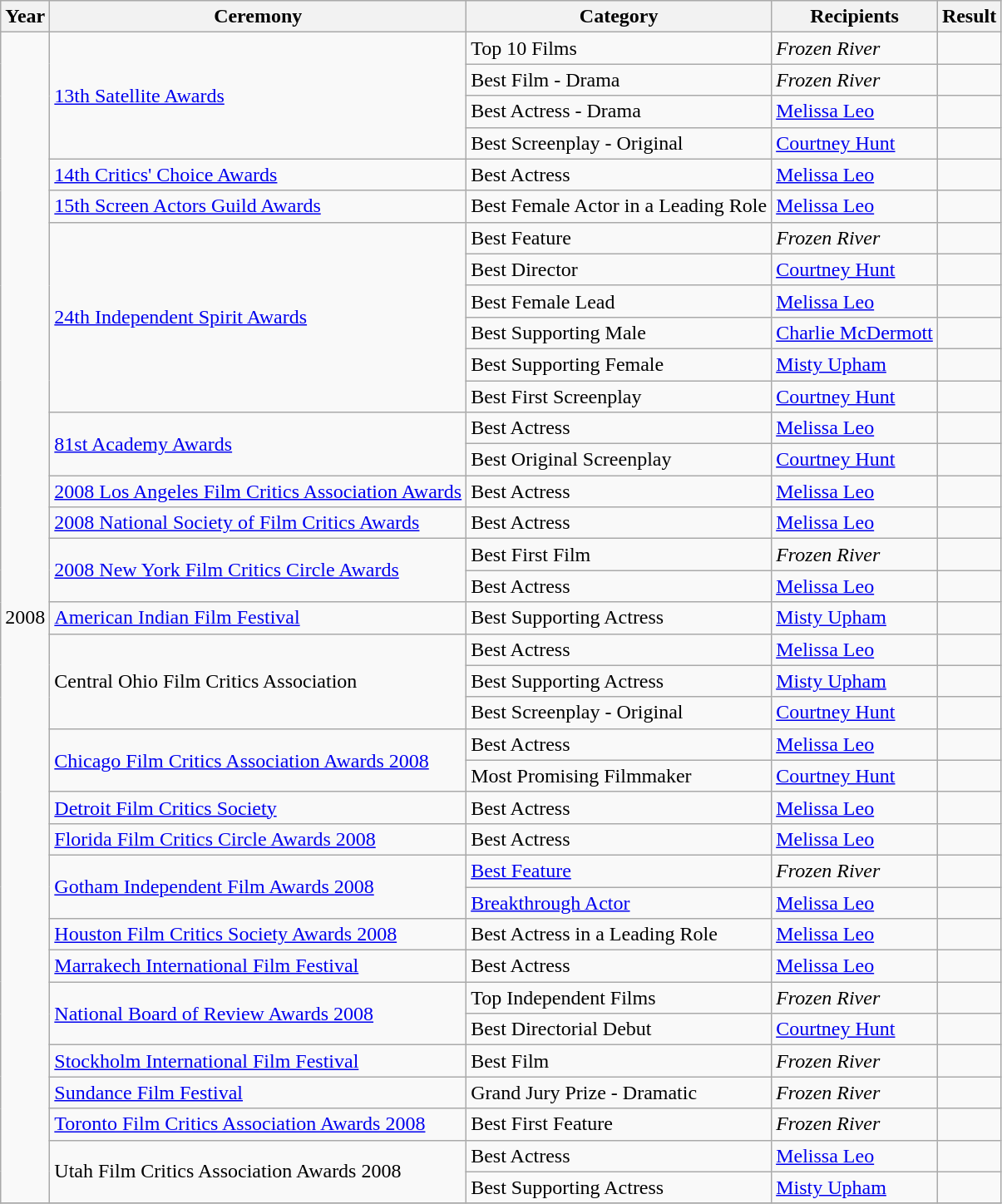<table class="wikitable sortable">
<tr>
<th align="left">Year</th>
<th align="left">Ceremony</th>
<th align="left">Category</th>
<th align="left">Recipients</th>
<th align="left">Result</th>
</tr>
<tr>
<td rowspan="37">2008</td>
<td rowspan="4"><a href='#'>13th Satellite Awards</a></td>
<td>Top 10 Films</td>
<td><em>Frozen River</em></td>
<td></td>
</tr>
<tr>
<td>Best Film - Drama</td>
<td><em>Frozen River</em></td>
<td></td>
</tr>
<tr>
<td>Best Actress - Drama</td>
<td><a href='#'>Melissa Leo</a></td>
<td></td>
</tr>
<tr>
<td>Best Screenplay - Original</td>
<td><a href='#'>Courtney Hunt</a></td>
<td></td>
</tr>
<tr>
<td><a href='#'>14th Critics' Choice Awards</a></td>
<td>Best Actress</td>
<td><a href='#'>Melissa Leo</a></td>
<td></td>
</tr>
<tr>
<td><a href='#'>15th Screen Actors Guild Awards</a></td>
<td>Best Female Actor in a Leading Role</td>
<td><a href='#'>Melissa Leo</a></td>
<td></td>
</tr>
<tr>
<td rowspan="6"><a href='#'>24th Independent Spirit Awards</a></td>
<td>Best Feature</td>
<td><em>Frozen River</em></td>
<td></td>
</tr>
<tr>
<td>Best Director</td>
<td><a href='#'>Courtney Hunt</a></td>
<td></td>
</tr>
<tr>
<td>Best Female Lead</td>
<td><a href='#'>Melissa Leo</a></td>
<td></td>
</tr>
<tr>
<td>Best Supporting Male</td>
<td><a href='#'>Charlie McDermott</a></td>
<td></td>
</tr>
<tr>
<td>Best Supporting Female</td>
<td><a href='#'>Misty Upham</a></td>
<td></td>
</tr>
<tr>
<td>Best First Screenplay</td>
<td><a href='#'>Courtney Hunt</a></td>
<td></td>
</tr>
<tr>
<td rowspan="2"><a href='#'>81st Academy Awards</a></td>
<td>Best Actress</td>
<td><a href='#'>Melissa Leo</a></td>
<td></td>
</tr>
<tr>
<td>Best Original Screenplay</td>
<td><a href='#'>Courtney Hunt</a></td>
<td></td>
</tr>
<tr>
<td><a href='#'>2008 Los Angeles Film Critics Association Awards</a></td>
<td>Best Actress</td>
<td><a href='#'>Melissa Leo</a></td>
<td></td>
</tr>
<tr>
<td><a href='#'>2008 National Society of Film Critics Awards</a></td>
<td>Best Actress</td>
<td><a href='#'>Melissa Leo</a></td>
<td></td>
</tr>
<tr>
<td rowspan="2"><a href='#'>2008 New York Film Critics Circle Awards</a></td>
<td>Best First Film</td>
<td><em>Frozen River</em></td>
<td></td>
</tr>
<tr>
<td>Best Actress</td>
<td><a href='#'>Melissa Leo</a></td>
<td></td>
</tr>
<tr>
<td><a href='#'>American Indian Film Festival</a></td>
<td>Best Supporting Actress</td>
<td><a href='#'>Misty Upham</a></td>
<td></td>
</tr>
<tr>
<td rowspan="3">Central Ohio Film Critics Association</td>
<td>Best Actress</td>
<td><a href='#'>Melissa Leo</a></td>
<td></td>
</tr>
<tr>
<td>Best Supporting Actress</td>
<td><a href='#'>Misty Upham</a></td>
<td></td>
</tr>
<tr>
<td>Best Screenplay - Original</td>
<td><a href='#'>Courtney Hunt</a></td>
<td></td>
</tr>
<tr>
<td rowspan="2"><a href='#'>Chicago Film Critics Association Awards 2008</a></td>
<td>Best Actress</td>
<td><a href='#'>Melissa Leo</a></td>
<td></td>
</tr>
<tr>
<td>Most Promising Filmmaker</td>
<td><a href='#'>Courtney Hunt</a></td>
<td></td>
</tr>
<tr>
<td><a href='#'>Detroit Film Critics Society</a></td>
<td>Best Actress</td>
<td><a href='#'>Melissa Leo</a></td>
<td></td>
</tr>
<tr>
<td><a href='#'>Florida Film Critics Circle Awards 2008</a></td>
<td>Best Actress</td>
<td><a href='#'>Melissa Leo</a></td>
<td></td>
</tr>
<tr>
<td rowspan="2"><a href='#'>Gotham Independent Film Awards 2008</a></td>
<td><a href='#'>Best Feature</a></td>
<td><em>Frozen River</em></td>
<td></td>
</tr>
<tr>
<td><a href='#'>Breakthrough Actor</a></td>
<td><a href='#'>Melissa Leo</a></td>
<td></td>
</tr>
<tr>
<td><a href='#'>Houston Film Critics Society Awards 2008</a></td>
<td>Best Actress in a Leading Role</td>
<td><a href='#'>Melissa Leo</a></td>
<td></td>
</tr>
<tr>
<td><a href='#'>Marrakech International Film Festival</a></td>
<td>Best Actress</td>
<td><a href='#'>Melissa Leo</a></td>
<td></td>
</tr>
<tr>
<td rowspan="2"><a href='#'>National Board of Review Awards 2008</a></td>
<td>Top Independent Films</td>
<td><em>Frozen River</em></td>
<td></td>
</tr>
<tr>
<td>Best Directorial Debut</td>
<td><a href='#'>Courtney Hunt</a></td>
<td></td>
</tr>
<tr>
<td><a href='#'>Stockholm International Film Festival</a></td>
<td>Best Film</td>
<td><em>Frozen River</em></td>
<td></td>
</tr>
<tr>
<td><a href='#'>Sundance Film Festival</a></td>
<td>Grand Jury Prize - Dramatic</td>
<td><em>Frozen River</em></td>
<td></td>
</tr>
<tr>
<td><a href='#'>Toronto Film Critics Association Awards 2008</a></td>
<td>Best First Feature</td>
<td><em>Frozen River</em></td>
<td></td>
</tr>
<tr>
<td rowspan="2">Utah Film Critics Association Awards 2008</td>
<td>Best Actress</td>
<td><a href='#'>Melissa Leo</a></td>
<td></td>
</tr>
<tr>
<td>Best Supporting Actress</td>
<td><a href='#'>Misty Upham</a></td>
<td></td>
</tr>
<tr>
</tr>
</table>
